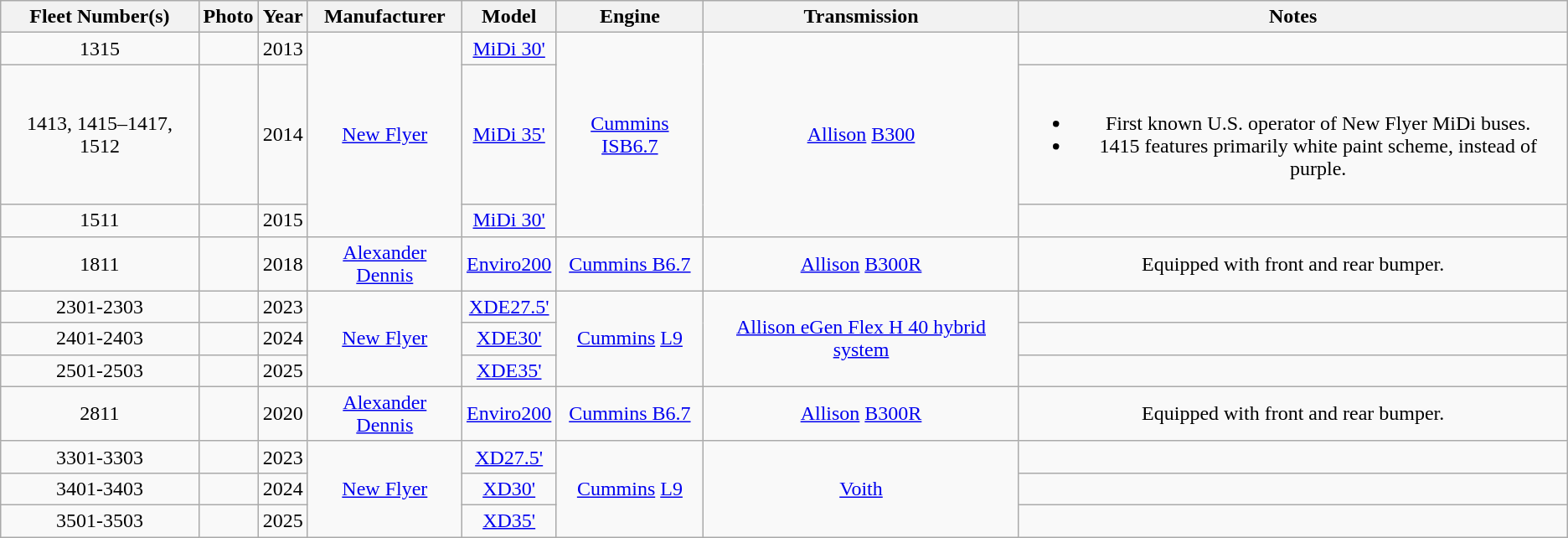<table class="wikitable">
<tr>
<th>Fleet Number(s)</th>
<th>Photo</th>
<th>Year</th>
<th>Manufacturer</th>
<th>Model</th>
<th>Engine</th>
<th>Transmission</th>
<th>Notes</th>
</tr>
<tr align="center">
<td>1315</td>
<td></td>
<td>2013</td>
<td rowspan="3"><a href='#'>New Flyer</a></td>
<td><a href='#'>MiDi 30'</a></td>
<td rowspan="3"><a href='#'>Cummins</a> <a href='#'>ISB6.7</a></td>
<td rowspan="3"><a href='#'>Allison</a> <a href='#'>B300</a></td>
<td></td>
</tr>
<tr align="center">
<td>1413, 1415–1417, 1512</td>
<td></td>
<td>2014</td>
<td><a href='#'>MiDi 35'</a></td>
<td><br><ul><li>First known U.S. operator of New Flyer MiDi buses.</li><li>1415 features primarily white paint scheme, instead of purple.</li></ul></td>
</tr>
<tr align="center">
<td>1511</td>
<td></td>
<td>2015</td>
<td><a href='#'>MiDi 30'</a></td>
<td></td>
</tr>
<tr align="center">
<td>1811</td>
<td></td>
<td>2018</td>
<td><a href='#'>Alexander Dennis</a></td>
<td><a href='#'>Enviro200</a></td>
<td><a href='#'>Cummins B6.7</a></td>
<td><a href='#'>Allison</a> <a href='#'>B300R</a></td>
<td>Equipped with front and rear bumper.</td>
</tr>
<tr align="center">
<td>2301-2303</td>
<td></td>
<td>2023</td>
<td rowspan="3"><a href='#'>New Flyer</a></td>
<td><a href='#'>XDE27.5'</a></td>
<td rowspan="3"><a href='#'>Cummins</a> <a href='#'>L9</a></td>
<td rowspan="3"><a href='#'>Allison eGen Flex H 40 hybrid system</a></td>
<td></td>
</tr>
<tr align="center">
<td>2401-2403</td>
<td></td>
<td>2024</td>
<td><a href='#'>XDE30'</a></td>
<td></td>
</tr>
<tr align="center">
<td>2501-2503</td>
<td></td>
<td>2025</td>
<td><a href='#'>XDE35'</a></td>
<td></td>
</tr>
<tr align="center">
<td>2811</td>
<td></td>
<td>2020</td>
<td><a href='#'>Alexander Dennis</a></td>
<td><a href='#'>Enviro200</a></td>
<td><a href='#'>Cummins B6.7</a></td>
<td><a href='#'>Allison</a> <a href='#'>B300R</a></td>
<td>Equipped with front and rear bumper.</td>
</tr>
<tr align="center">
<td>3301-3303</td>
<td></td>
<td>2023</td>
<td rowspan="3"><a href='#'>New Flyer</a></td>
<td><a href='#'>XD27.5'</a></td>
<td rowspan="3"><a href='#'>Cummins</a> <a href='#'>L9</a></td>
<td rowspan="3"><a href='#'>Voith</a></td>
<td></td>
</tr>
<tr align="center">
<td>3401-3403</td>
<td></td>
<td>2024</td>
<td><a href='#'>XD30'</a></td>
<td></td>
</tr>
<tr align="center">
<td>3501-3503</td>
<td></td>
<td>2025</td>
<td><a href='#'>XD35'</a></td>
<td></td>
</tr>
</table>
